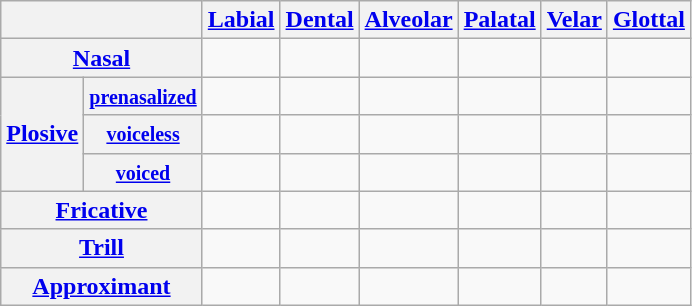<table class=wikitable style=text-align:center>
<tr>
<th colspan=2></th>
<th><a href='#'>Labial</a></th>
<th><a href='#'>Dental</a></th>
<th><a href='#'>Alveolar</a></th>
<th><a href='#'>Palatal</a></th>
<th><a href='#'>Velar</a></th>
<th><a href='#'>Glottal</a></th>
</tr>
<tr>
<th colspan=2><a href='#'>Nasal</a></th>
<td> </td>
<td></td>
<td> </td>
<td> </td>
<td> </td>
<td></td>
</tr>
<tr>
<th rowspan=3><a href='#'>Plosive</a></th>
<th><small><a href='#'>prenasalized</a></small></th>
<td> </td>
<td></td>
<td> </td>
<td> </td>
<td> </td>
<td></td>
</tr>
<tr>
<th><small><a href='#'>voiceless</a></small></th>
<td> </td>
<td> </td>
<td> </td>
<td> </td>
<td> </td>
<td></td>
</tr>
<tr>
<th><small><a href='#'>voiced</a></small></th>
<td> </td>
<td> </td>
<td> </td>
<td> </td>
<td> </td>
<td></td>
</tr>
<tr>
<th colspan=2><a href='#'>Fricative</a></th>
<td> </td>
<td></td>
<td> </td>
<td></td>
<td></td>
<td> </td>
</tr>
<tr>
<th colspan=2><a href='#'>Trill</a></th>
<td></td>
<td></td>
<td> </td>
<td></td>
<td></td>
<td></td>
</tr>
<tr>
<th colspan=2><a href='#'>Approximant</a></th>
<td> </td>
<td></td>
<td> </td>
<td> </td>
<td></td>
<td></td>
</tr>
</table>
